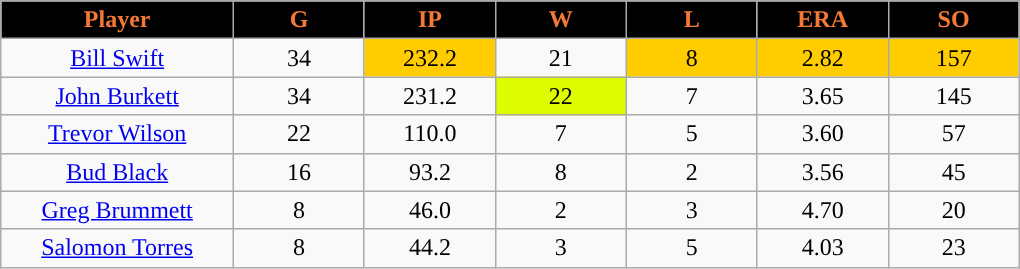<table class="wikitable sortable">
<tr>
<th style="background:black;color:#f47937;" width="16%">Player</th>
<th style="background:black;color:#f47937;" width="9%">G</th>
<th style="background:black;color:#f47937;" width="9%">IP</th>
<th style="background:black;color:#f47937;" width="9%">W</th>
<th style="background:black;color:#f47937;" width="9%">L</th>
<th style="background:black;color:#f47937;" width="9%">ERA</th>
<th style="background:black;color:#f47937;" width="9%">SO</th>
</tr>
<tr align="center">
<td><a href='#'>Bill Swift</a></td>
<td>34</td>
<td bgcolor="#FFCC00">232.2</td>
<td>21</td>
<td bgcolor="#FFCC00">8</td>
<td bgcolor="#FFCC00">2.82</td>
<td bgcolor="#FFCC00">157</td>
</tr>
<tr align="center">
<td><a href='#'>John Burkett</a></td>
<td>34</td>
<td>231.2</td>
<td bgcolor=DDFFDD">22</td>
<td>7</td>
<td>3.65</td>
<td>145</td>
</tr>
<tr align="center">
<td><a href='#'>Trevor Wilson</a></td>
<td>22</td>
<td>110.0</td>
<td>7</td>
<td>5</td>
<td>3.60</td>
<td>57</td>
</tr>
<tr align="center">
<td><a href='#'>Bud Black</a></td>
<td>16</td>
<td>93.2</td>
<td>8</td>
<td>2</td>
<td>3.56</td>
<td>45</td>
</tr>
<tr align="center">
<td><a href='#'>Greg Brummett</a></td>
<td>8</td>
<td>46.0</td>
<td>2</td>
<td>3</td>
<td>4.70</td>
<td>20</td>
</tr>
<tr align="center">
<td><a href='#'>Salomon Torres</a></td>
<td>8</td>
<td>44.2</td>
<td>3</td>
<td>5</td>
<td>4.03</td>
<td>23</td>
</tr>
</table>
